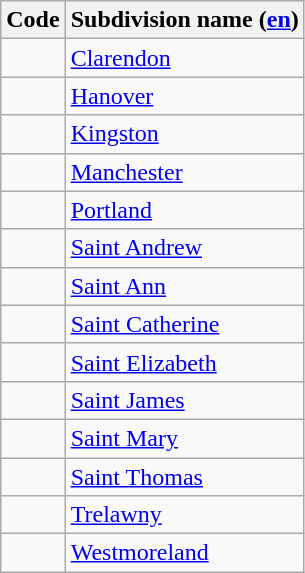<table class="wikitable sortable">
<tr>
<th>Code</th>
<th>Subdivision name (<a href='#'>en</a>)</th>
</tr>
<tr>
<td></td>
<td><a href='#'>Clarendon</a></td>
</tr>
<tr>
<td></td>
<td><a href='#'>Hanover</a></td>
</tr>
<tr>
<td></td>
<td><a href='#'>Kingston</a></td>
</tr>
<tr>
<td></td>
<td><a href='#'>Manchester</a></td>
</tr>
<tr>
<td></td>
<td><a href='#'>Portland</a></td>
</tr>
<tr>
<td></td>
<td><a href='#'>Saint Andrew</a></td>
</tr>
<tr>
<td></td>
<td><a href='#'>Saint Ann</a></td>
</tr>
<tr>
<td></td>
<td><a href='#'>Saint Catherine</a></td>
</tr>
<tr>
<td></td>
<td><a href='#'>Saint Elizabeth</a></td>
</tr>
<tr>
<td></td>
<td><a href='#'>Saint James</a></td>
</tr>
<tr>
<td></td>
<td><a href='#'>Saint Mary</a></td>
</tr>
<tr>
<td></td>
<td><a href='#'>Saint Thomas</a></td>
</tr>
<tr>
<td></td>
<td><a href='#'>Trelawny</a></td>
</tr>
<tr>
<td></td>
<td><a href='#'>Westmoreland</a></td>
</tr>
</table>
